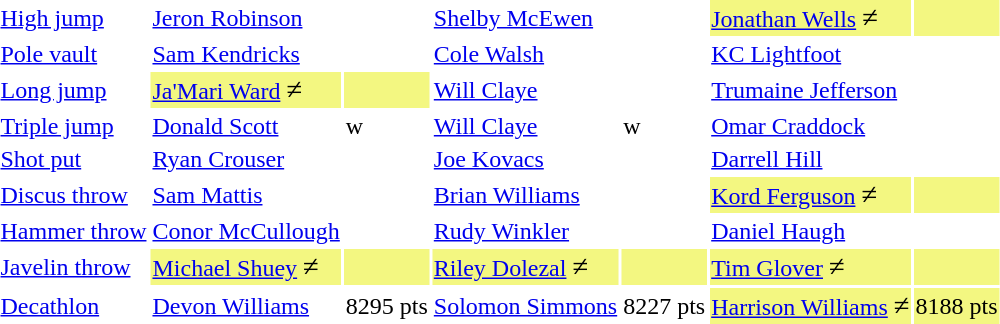<table>
<tr>
<td><a href='#'>High jump</a></td>
<td><a href='#'>Jeron Robinson</a></td>
<td> </td>
<td><a href='#'>Shelby McEwen</a></td>
<td> </td>
<td bgcolor=#F3F781><a href='#'>Jonathan Wells</a> <big>≠</big></td>
<td bgcolor=#F3F781></td>
</tr>
<tr>
<td><a href='#'>Pole vault</a></td>
<td><a href='#'>Sam Kendricks</a></td>
<td>  </td>
<td><a href='#'>Cole Walsh</a></td>
<td></td>
<td><a href='#'>KC Lightfoot</a></td>
<td> </td>
</tr>
<tr>
<td><a href='#'>Long jump</a></td>
<td bgcolor=#F3F781><a href='#'>Ja'Mari Ward</a> <big>≠</big></td>
<td bgcolor=#F3F781></td>
<td><a href='#'>Will Claye</a></td>
<td></td>
<td><a href='#'>Trumaine Jefferson</a></td>
<td></td>
</tr>
<tr>
<td><a href='#'>Triple jump</a></td>
<td><a href='#'>Donald Scott</a></td>
<td>w</td>
<td><a href='#'>Will Claye</a></td>
<td>w</td>
<td><a href='#'>Omar Craddock</a></td>
<td></td>
</tr>
<tr>
<td><a href='#'>Shot put</a></td>
<td><a href='#'>Ryan Crouser</a></td>
<td></td>
<td><a href='#'>Joe Kovacs</a></td>
<td></td>
<td><a href='#'>Darrell Hill</a></td>
<td></td>
</tr>
<tr>
<td><a href='#'>Discus throw</a></td>
<td><a href='#'>Sam Mattis</a></td>
<td> </td>
<td><a href='#'>Brian Williams</a></td>
<td> </td>
<td bgcolor=#F3F781><a href='#'>Kord Ferguson</a> <big>≠</big></td>
<td bgcolor=#F3F781> </td>
</tr>
<tr>
<td><a href='#'>Hammer throw</a></td>
<td><a href='#'>Conor McCullough</a></td>
<td> </td>
<td><a href='#'>Rudy Winkler</a></td>
<td></td>
<td><a href='#'>Daniel Haugh</a></td>
<td> </td>
</tr>
<tr>
<td><a href='#'>Javelin throw</a></td>
<td bgcolor=#F3F781><a href='#'>Michael Shuey</a> <big>≠</big></td>
<td bgcolor=#F3F781> </td>
<td bgcolor=#F3F781><a href='#'>Riley Dolezal</a> <big>≠</big></td>
<td bgcolor=#F3F781></td>
<td bgcolor=#F3F781><a href='#'>Tim Glover</a> <big>≠</big></td>
<td bgcolor=#F3F781></td>
</tr>
<tr>
<td><a href='#'>Decathlon</a></td>
<td><a href='#'>Devon Williams</a></td>
<td>8295 pts </td>
<td><a href='#'>Solomon Simmons</a></td>
<td>8227 pts </td>
<td bgcolor=#F3F781><a href='#'>Harrison Williams</a> <big>≠</big></td>
<td bgcolor=#F3F781>8188 pts</td>
</tr>
</table>
